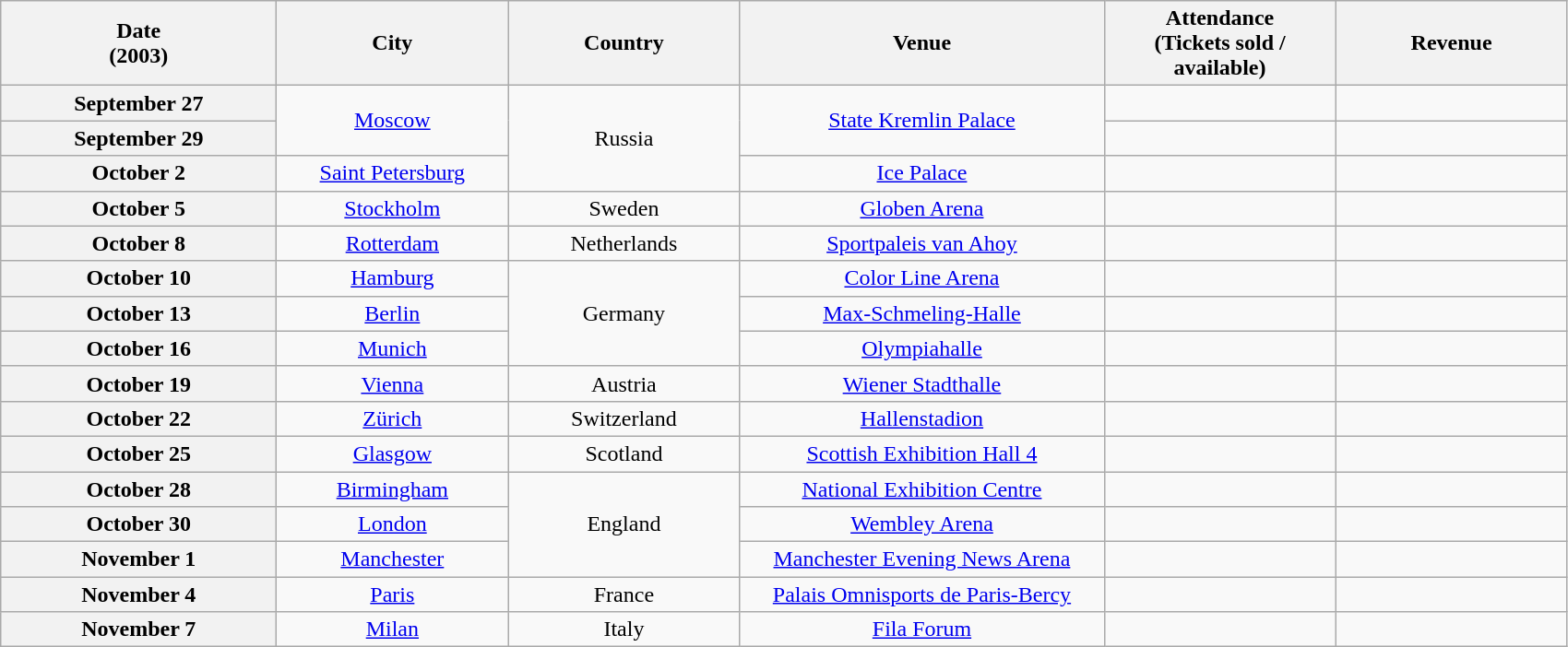<table class="wikitable plainrowheaders" style="text-align:center;">
<tr>
<th scope="col" style="width:12em;">Date<br>(2003)</th>
<th scope="col" style="width:10em;">City</th>
<th scope="col" style="width:10em;">Country</th>
<th scope="col" style="width:16em;">Venue</th>
<th scope="col" style="width:10em;">Attendance <br>(Tickets sold / available)</th>
<th scope="col" style="width:10em;">Revenue</th>
</tr>
<tr>
<th scope="row" style="text-align:center;">September 27</th>
<td rowspan="2"><a href='#'>Moscow</a></td>
<td rowspan="3">Russia</td>
<td rowspan="2"><a href='#'>State Kremlin Palace</a></td>
<td></td>
<td></td>
</tr>
<tr>
<th scope="row" style="text-align:center;">September 29</th>
<td></td>
<td></td>
</tr>
<tr>
<th scope="row" style="text-align:center;">October 2</th>
<td><a href='#'>Saint Petersburg</a></td>
<td><a href='#'>Ice Palace</a></td>
<td></td>
<td></td>
</tr>
<tr>
<th scope="row" style="text-align:center;">October 5</th>
<td><a href='#'>Stockholm</a></td>
<td>Sweden</td>
<td><a href='#'>Globen Arena</a></td>
<td></td>
<td></td>
</tr>
<tr>
<th scope="row" style="text-align:center;">October 8</th>
<td><a href='#'>Rotterdam</a></td>
<td>Netherlands</td>
<td><a href='#'>Sportpaleis van Ahoy</a></td>
<td></td>
<td></td>
</tr>
<tr>
<th scope="row" style="text-align:center;">October 10</th>
<td><a href='#'>Hamburg</a></td>
<td rowspan="3">Germany</td>
<td><a href='#'>Color Line Arena</a></td>
<td></td>
<td></td>
</tr>
<tr>
<th scope="row" style="text-align:center;">October 13</th>
<td><a href='#'>Berlin</a></td>
<td><a href='#'>Max-Schmeling-Halle</a></td>
<td></td>
<td></td>
</tr>
<tr>
<th scope="row" style="text-align:center;">October 16</th>
<td><a href='#'>Munich</a></td>
<td><a href='#'>Olympiahalle</a></td>
<td></td>
<td></td>
</tr>
<tr>
<th scope="row" style="text-align:center;">October 19</th>
<td><a href='#'>Vienna</a></td>
<td>Austria</td>
<td><a href='#'>Wiener Stadthalle</a></td>
<td></td>
<td></td>
</tr>
<tr>
<th scope="row" style="text-align:center;">October 22</th>
<td><a href='#'>Zürich</a></td>
<td>Switzerland</td>
<td><a href='#'>Hallenstadion</a></td>
<td></td>
<td></td>
</tr>
<tr>
<th scope="row" style="text-align:center;">October 25</th>
<td><a href='#'>Glasgow</a></td>
<td>Scotland</td>
<td><a href='#'>Scottish Exhibition Hall 4</a></td>
<td></td>
<td></td>
</tr>
<tr>
<th scope="row" style="text-align:center;">October 28</th>
<td><a href='#'>Birmingham</a></td>
<td rowspan="3">England</td>
<td><a href='#'>National Exhibition Centre</a></td>
<td></td>
<td></td>
</tr>
<tr>
<th scope="row" style="text-align:center;">October 30</th>
<td><a href='#'>London</a></td>
<td><a href='#'>Wembley Arena</a></td>
<td></td>
<td></td>
</tr>
<tr>
<th scope="row" style="text-align:center;">November 1</th>
<td><a href='#'>Manchester</a></td>
<td><a href='#'>Manchester Evening News Arena</a></td>
<td></td>
<td></td>
</tr>
<tr>
<th scope="row" style="text-align:center;">November 4</th>
<td><a href='#'>Paris</a></td>
<td>France</td>
<td><a href='#'>Palais Omnisports de Paris-Bercy</a></td>
<td></td>
<td></td>
</tr>
<tr>
<th scope="row" style="text-align:center;">November 7</th>
<td><a href='#'>Milan</a></td>
<td>Italy</td>
<td><a href='#'>Fila Forum</a></td>
<td></td>
<td></td>
</tr>
</table>
